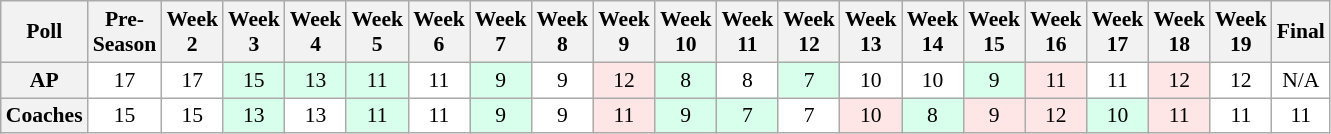<table class="wikitable" style="white-space:nowrap;font-size:90%">
<tr>
<th>Poll</th>
<th>Pre-<br>Season</th>
<th>Week<br>2</th>
<th>Week<br>3</th>
<th>Week<br>4</th>
<th>Week<br>5</th>
<th>Week<br>6</th>
<th>Week<br>7</th>
<th>Week<br>8</th>
<th>Week<br>9</th>
<th>Week<br>10</th>
<th>Week<br>11</th>
<th>Week<br>12</th>
<th>Week<br>13</th>
<th>Week<br>14</th>
<th>Week<br>15</th>
<th>Week<br>16</th>
<th>Week<br>17</th>
<th>Week<br>18</th>
<th>Week<br>19</th>
<th>Final</th>
</tr>
<tr style="text-align:center;">
<th>AP</th>
<td style="background:#FFF;">17</td>
<td style="background:#FFF;">17</td>
<td style="background:#D8FFEB;">15</td>
<td style="background:#D8FFEB;">13</td>
<td style="background:#D8FFEB;">11</td>
<td style="background:#FFF;">11</td>
<td style="background:#D8FFEB;">9</td>
<td style="background:#FFF;">9</td>
<td style="background:#FFE6E6;">12</td>
<td style="background:#D8FFEB;">8</td>
<td style="background:#FFF;">8</td>
<td style="background:#D8FFEB;">7</td>
<td style="background:#FFF;">10</td>
<td style="background:#FFF;">10</td>
<td style="background:#D8FFEB;">9</td>
<td style="background:#FFE6E6;">11</td>
<td style="background:#FFF;">11</td>
<td style="background:#FFE6E6;">12</td>
<td style="background:#FFF;">12</td>
<td style="background:#FFF;">N/A</td>
</tr>
<tr style="text-align:center;">
<th>Coaches</th>
<td style="background:#FFF;">15</td>
<td style="background:#FFF;">15</td>
<td style="background:#D8FFEB;">13</td>
<td style="background:#FFF;">13</td>
<td style="background:#D8FFEB;">11</td>
<td style="background:#FFF;">11</td>
<td style="background:#D8FFEB;">9</td>
<td style="background:#FFF;">9</td>
<td style="background:#FFE6E6;">11</td>
<td style="background:#D8FFEB;">9</td>
<td style="background:#D8FFEB;">7</td>
<td style="background:#FFF;">7</td>
<td style="background:#FFE6E6;">10</td>
<td style="background:#D8FFEB;">8</td>
<td style="background:#FFE6E6;">9</td>
<td style="background:#FFE6E6;">12</td>
<td style="background:#D8FFEB;">10</td>
<td style="background:#FFE6E6;">11</td>
<td style="background:#FFF;">11</td>
<td style="background:#FFF;">11</td>
</tr>
</table>
